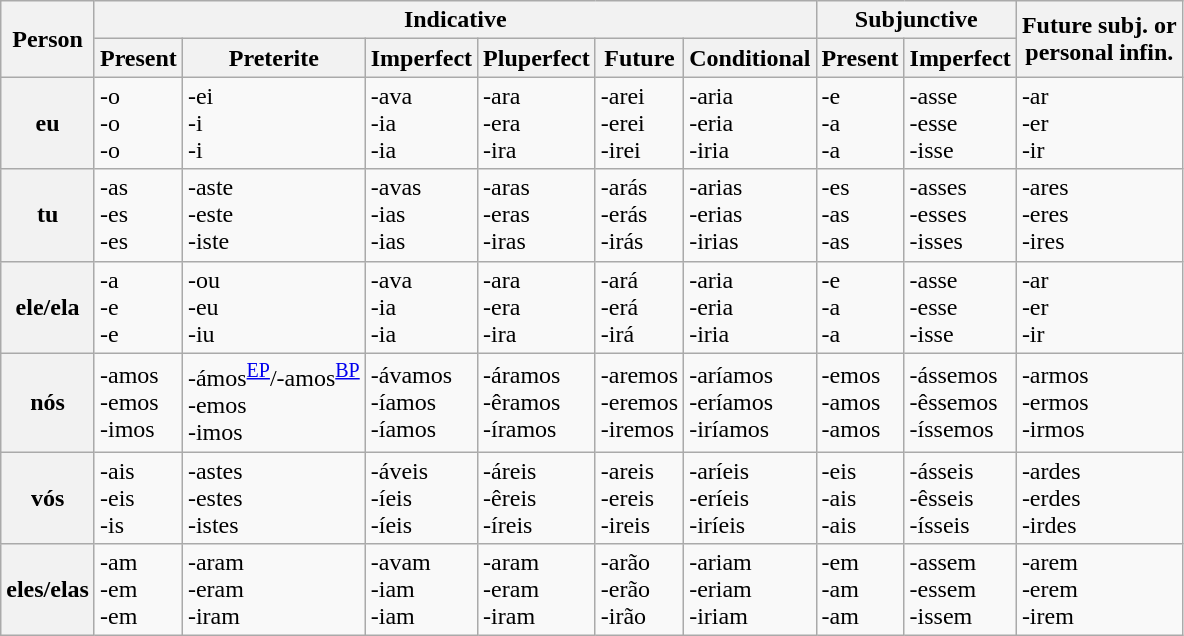<table class="wikitable">
<tr>
<th rowspan="2">Person</th>
<th colspan="6">Indicative</th>
<th colspan="2">Subjunctive</th>
<th rowspan="2">Future subj. or <br> personal infin.</th>
</tr>
<tr>
<th>Present</th>
<th>Preterite</th>
<th>Imperfect</th>
<th>Pluperfect</th>
<th>Future</th>
<th>Conditional</th>
<th>Present</th>
<th>Imperfect</th>
</tr>
<tr>
<th>eu</th>
<td>-o<br>-o<br>-o</td>
<td>-ei<br>-i<br>-i</td>
<td>-ava<br>-ia<br>-ia</td>
<td>-ara<br>-era<br>-ira</td>
<td>-arei<br>-erei<br>-irei</td>
<td>-aria<br>-eria<br>-iria</td>
<td>-e<br>-a<br>-a</td>
<td>-asse<br>-esse<br>-isse</td>
<td>-ar<br>-er<br>-ir</td>
</tr>
<tr>
<th>tu</th>
<td>-as<br>-es<br>-es</td>
<td>-aste<br>-este<br>-iste</td>
<td>-avas<br>-ias<br>-ias</td>
<td>-aras<br>-eras<br>-iras</td>
<td>-arás<br>-erás<br>-irás</td>
<td>-arias<br>-erias<br>-irias</td>
<td>-es<br>-as<br>-as</td>
<td>-asses<br>-esses<br>-isses</td>
<td>-ares<br>-eres<br>-ires</td>
</tr>
<tr>
<th>ele/ela</th>
<td>-a<br>-e<br>-e</td>
<td>-ou<br>-eu<br>-iu</td>
<td>-ava<br>-ia<br>-ia</td>
<td>-ara<br>-era<br>-ira</td>
<td>-ará<br>-erá<br>-irá</td>
<td>-aria<br>-eria<br>-iria</td>
<td>-e<br>-a<br>-a</td>
<td>-asse<br>-esse<br>-isse</td>
<td>-ar<br>-er<br>-ir</td>
</tr>
<tr>
<th>nós</th>
<td>-amos<br>-emos<br>-imos</td>
<td>-ámos<sup><a href='#'>EP</a></sup>/-amos<sup><a href='#'>BP</a></sup><br>-emos<br>-imos</td>
<td>-ávamos<br>-íamos<br>-íamos</td>
<td>-áramos<br>-êramos<br>-íramos</td>
<td>-aremos<br>-eremos<br>-iremos</td>
<td>-aríamos<br>-eríamos<br>-iríamos</td>
<td>-emos<br>-amos<br>-amos</td>
<td>-ássemos<br>-êssemos<br>-íssemos</td>
<td>-armos<br>-ermos<br>-irmos</td>
</tr>
<tr>
<th>vós</th>
<td>-ais<br>-eis<br>-is</td>
<td>-astes<br>-estes<br>-istes</td>
<td>-áveis<br>-íeis<br>-íeis</td>
<td>-áreis<br>-êreis<br>-íreis</td>
<td>-areis<br>-ereis<br>-ireis</td>
<td>-aríeis<br>-eríeis<br>-iríeis</td>
<td>-eis<br>-ais<br>-ais</td>
<td>-ásseis<br>-êsseis<br>-ísseis</td>
<td>-ardes<br>-erdes<br>-irdes</td>
</tr>
<tr>
<th>eles/elas</th>
<td>-am<br>-em<br>-em</td>
<td>-aram<br>-eram<br>-iram</td>
<td>-avam<br>-iam<br>-iam</td>
<td>-aram<br>-eram<br>-iram</td>
<td>-arão<br>-erão<br>-irão</td>
<td>-ariam<br>-eriam<br>-iriam</td>
<td>-em<br>-am<br>-am</td>
<td>-assem<br>-essem<br>-issem</td>
<td>-arem<br>-erem<br>-irem</td>
</tr>
</table>
